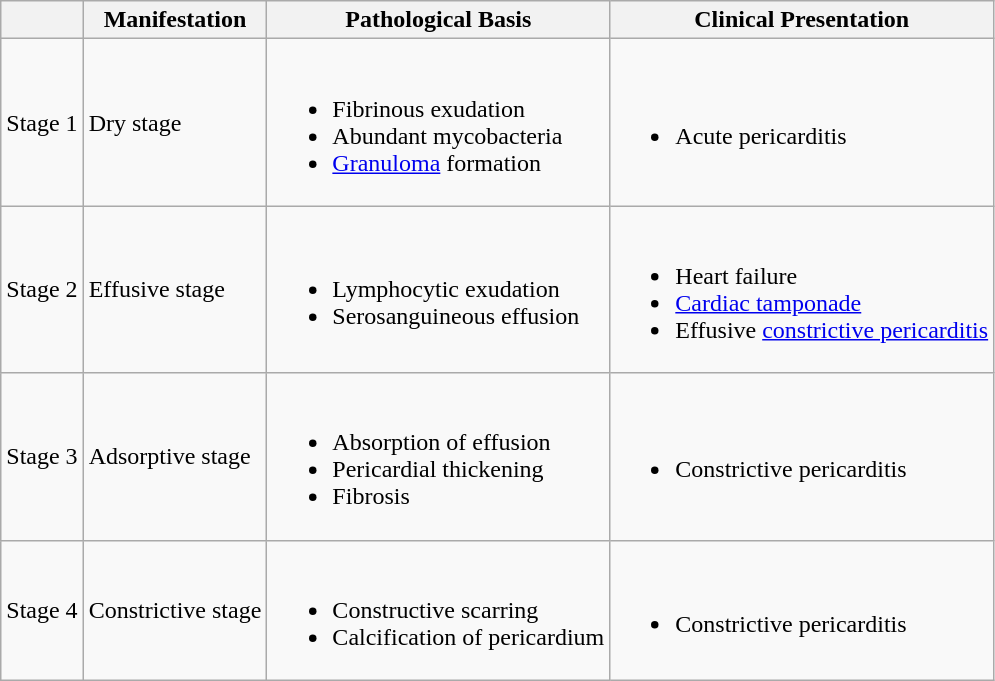<table class="wikitable">
<tr>
<th></th>
<th>Manifestation</th>
<th>Pathological Basis</th>
<th>Clinical Presentation</th>
</tr>
<tr>
<td>Stage 1</td>
<td>Dry stage</td>
<td><br><ul><li>Fibrinous exudation</li><li>Abundant mycobacteria</li><li><a href='#'>Granuloma</a> formation</li></ul></td>
<td><br><ul><li>Acute pericarditis</li></ul></td>
</tr>
<tr>
<td>Stage 2</td>
<td>Effusive stage</td>
<td><br><ul><li>Lymphocytic exudation</li><li>Serosanguineous effusion</li></ul></td>
<td><br><ul><li>Heart failure</li><li><a href='#'>Cardiac tamponade</a></li><li>Effusive <a href='#'>constrictive pericarditis</a></li></ul></td>
</tr>
<tr>
<td>Stage 3</td>
<td>Adsorptive stage</td>
<td><br><ul><li>Absorption of effusion</li><li>Pericardial thickening</li><li>Fibrosis</li></ul></td>
<td><br><ul><li>Constrictive pericarditis</li></ul></td>
</tr>
<tr>
<td>Stage 4</td>
<td>Constrictive stage</td>
<td><br><ul><li>Constructive scarring</li><li>Calcification of pericardium</li></ul></td>
<td><br><ul><li>Constrictive pericarditis</li></ul></td>
</tr>
</table>
